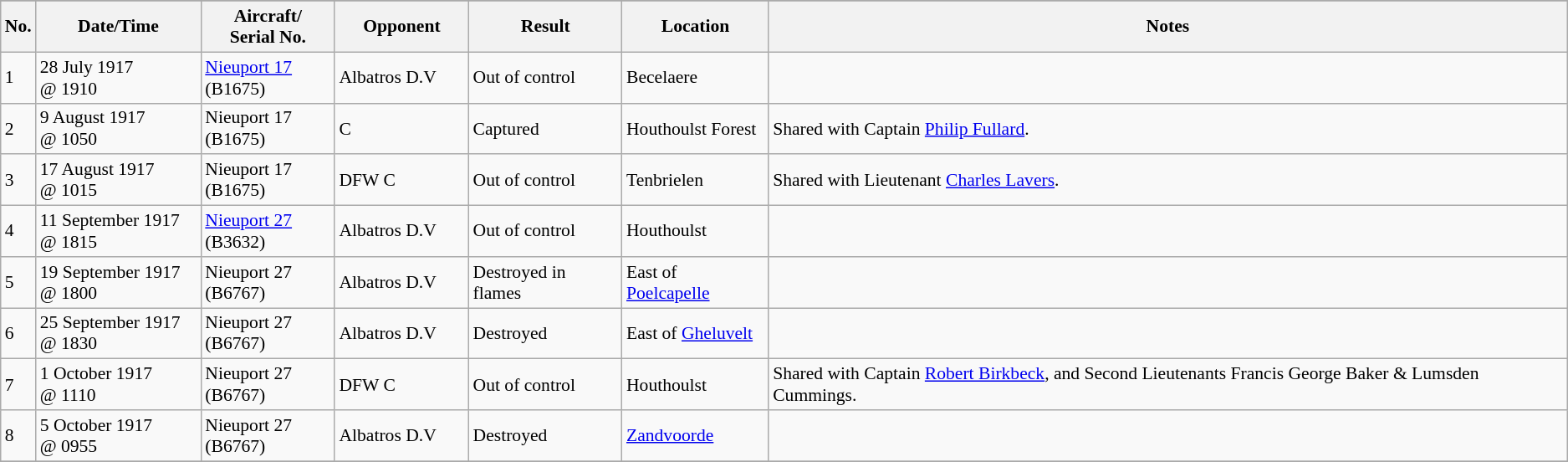<table class="wikitable" style="font-size:90%;">
<tr>
</tr>
<tr>
<th>No.</th>
<th width="125">Date/Time</th>
<th width="100">Aircraft/<br>Serial No.</th>
<th width="100">Opponent</th>
<th>Result</th>
<th>Location</th>
<th>Notes</th>
</tr>
<tr>
<td>1</td>
<td>28 July 1917<br>@ 1910</td>
<td><a href='#'>Nieuport 17</a><br>(B1675)</td>
<td>Albatros D.V</td>
<td>Out of control</td>
<td>Becelaere</td>
<td></td>
</tr>
<tr>
<td>2</td>
<td>9 August 1917<br>@ 1050</td>
<td>Nieuport 17<br>(B1675)</td>
<td>C</td>
<td>Captured</td>
<td>Houthoulst Forest</td>
<td>Shared with Captain <a href='#'>Philip Fullard</a>.</td>
</tr>
<tr>
<td>3</td>
<td>17 August 1917<br>@ 1015</td>
<td>Nieuport 17<br>(B1675)</td>
<td>DFW C</td>
<td>Out of control</td>
<td>Tenbrielen</td>
<td>Shared with Lieutenant <a href='#'>Charles Lavers</a>.</td>
</tr>
<tr>
<td>4</td>
<td>11 September 1917<br>@ 1815</td>
<td><a href='#'>Nieuport 27</a><br>(B3632)</td>
<td>Albatros D.V</td>
<td>Out of control</td>
<td>Houthoulst</td>
<td></td>
</tr>
<tr>
<td>5</td>
<td>19 September 1917<br>@ 1800</td>
<td>Nieuport 27<br>(B6767)</td>
<td>Albatros D.V</td>
<td>Destroyed in flames</td>
<td>East of <a href='#'>Poelcapelle</a></td>
<td></td>
</tr>
<tr>
<td>6</td>
<td>25 September 1917<br>@ 1830</td>
<td>Nieuport 27<br>(B6767)</td>
<td>Albatros D.V</td>
<td>Destroyed</td>
<td>East of <a href='#'>Gheluvelt</a></td>
<td></td>
</tr>
<tr>
<td>7</td>
<td>1 October 1917<br>@ 1110</td>
<td>Nieuport 27<br>(B6767)</td>
<td>DFW C</td>
<td>Out of control</td>
<td>Houthoulst</td>
<td>Shared with Captain <a href='#'>Robert Birkbeck</a>, and Second Lieutenants Francis George Baker & Lumsden Cummings.</td>
</tr>
<tr>
<td>8</td>
<td>5 October 1917<br>@ 0955</td>
<td>Nieuport 27<br>(B6767)</td>
<td>Albatros D.V</td>
<td>Destroyed</td>
<td><a href='#'>Zandvoorde</a></td>
<td></td>
</tr>
<tr>
</tr>
</table>
